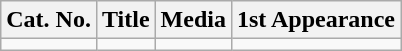<table class="wikitable">
<tr>
<th>Cat. No.</th>
<th>Title</th>
<th>Media</th>
<th>1st Appearance</th>
</tr>
<tr>
<td></td>
<td></td>
<td></td>
<td></td>
</tr>
</table>
